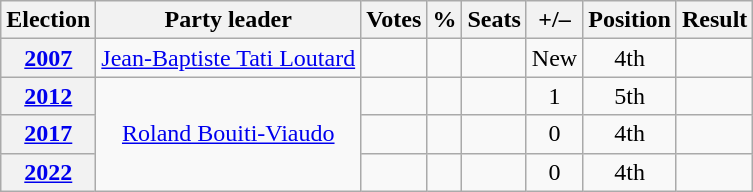<table class=wikitable style=text-align:center>
<tr>
<th>Election</th>
<th>Party leader</th>
<th>Votes</th>
<th>%</th>
<th>Seats</th>
<th>+/–</th>
<th>Position</th>
<th>Result</th>
</tr>
<tr>
<th><a href='#'>2007</a></th>
<td><a href='#'>Jean-Baptiste Tati Loutard</a></td>
<td></td>
<td></td>
<td></td>
<td>New</td>
<td> 4th</td>
<td><br></td>
</tr>
<tr>
<th><a href='#'>2012</a></th>
<td rowspan=3><a href='#'>Roland Bouiti-Viaudo</a></td>
<td></td>
<td></td>
<td></td>
<td> 1</td>
<td> 5th</td>
<td><br></td>
</tr>
<tr>
<th><a href='#'>2017</a></th>
<td></td>
<td></td>
<td></td>
<td> 0</td>
<td> 4th</td>
<td><br></td>
</tr>
<tr>
<th><a href='#'>2022</a></th>
<td></td>
<td></td>
<td></td>
<td> 0</td>
<td> 4th</td>
<td><br></td>
</tr>
</table>
